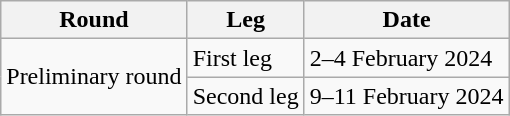<table class="wikitable">
<tr>
<th>Round</th>
<th>Leg</th>
<th>Date</th>
</tr>
<tr>
<td rowspan=2>Preliminary round</td>
<td>First leg</td>
<td>2–4 February 2024</td>
</tr>
<tr>
<td>Second leg</td>
<td>9–11 February 2024</td>
</tr>
</table>
